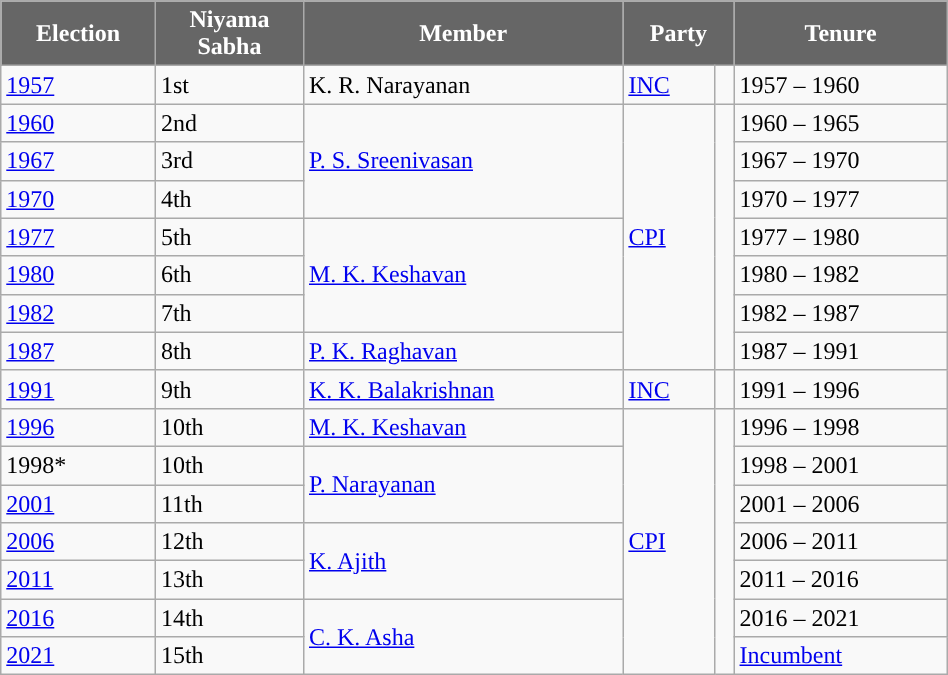<table class="wikitable sortable" width="50%" style="font-size: x-big;">
<tr>
<th style="background-color:#666666; color:white">Election</th>
<th style="background-color:#666666; color:white">Niyama<br>Sabha</th>
<th style="background-color:#666666; color:white">Member</th>
<th colspan="2" style="background-color:#666666; color:white">Party</th>
<th style="background-color:#666666; color:white">Tenure</th>
</tr>
<tr>
<td><a href='#'>1957</a></td>
<td>1st</td>
<td>K. R. Narayanan</td>
<td><a href='#'>INC</a></td>
<td style="background-color: "></td>
<td>1957 – 1960</td>
</tr>
<tr>
<td><a href='#'>1960</a></td>
<td>2nd</td>
<td rowspan="3"><a href='#'>P. S. Sreenivasan</a></td>
<td rowspan="7"><a href='#'>CPI</a></td>
<td rowspan="7" style="background-color: "></td>
<td>1960 – 1965</td>
</tr>
<tr>
<td><a href='#'>1967</a></td>
<td>3rd</td>
<td>1967 – 1970</td>
</tr>
<tr>
<td><a href='#'>1970</a></td>
<td>4th</td>
<td>1970 – 1977</td>
</tr>
<tr>
<td><a href='#'>1977</a></td>
<td>5th</td>
<td rowspan="3"><a href='#'>M. K. Keshavan</a></td>
<td>1977 – 1980</td>
</tr>
<tr>
<td><a href='#'>1980</a></td>
<td>6th</td>
<td>1980 – 1982</td>
</tr>
<tr>
<td><a href='#'>1982</a></td>
<td>7th</td>
<td>1982 – 1987</td>
</tr>
<tr>
<td><a href='#'>1987</a></td>
<td>8th</td>
<td><a href='#'>P. K. Raghavan</a></td>
<td>1987 – 1991</td>
</tr>
<tr>
<td><a href='#'>1991</a></td>
<td>9th</td>
<td><a href='#'>K. K. Balakrishnan</a></td>
<td><a href='#'>INC</a></td>
<td style="background-color: "></td>
<td>1991 – 1996</td>
</tr>
<tr>
<td><a href='#'>1996</a></td>
<td>10th</td>
<td><a href='#'>M. K. Keshavan</a></td>
<td rowspan="7"><a href='#'>CPI</a></td>
<td rowspan="7" style="background-color: "></td>
<td>1996 – 1998</td>
</tr>
<tr>
<td>1998*</td>
<td>10th</td>
<td rowspan="2"><a href='#'>P. Narayanan</a></td>
<td>1998 – 2001</td>
</tr>
<tr>
<td><a href='#'>2001</a></td>
<td>11th</td>
<td>2001 – 2006</td>
</tr>
<tr>
<td><a href='#'>2006</a></td>
<td>12th</td>
<td rowspan="2"><a href='#'>K. Ajith</a></td>
<td>2006 – 2011</td>
</tr>
<tr>
<td><a href='#'>2011</a></td>
<td>13th</td>
<td>2011 – 2016</td>
</tr>
<tr>
<td><a href='#'>2016</a></td>
<td>14th</td>
<td rowspan="2"><a href='#'>C. K. Asha</a></td>
<td>2016 – 2021</td>
</tr>
<tr>
<td><a href='#'>2021</a></td>
<td>15th</td>
<td><a href='#'>Incumbent</a></td>
</tr>
</table>
